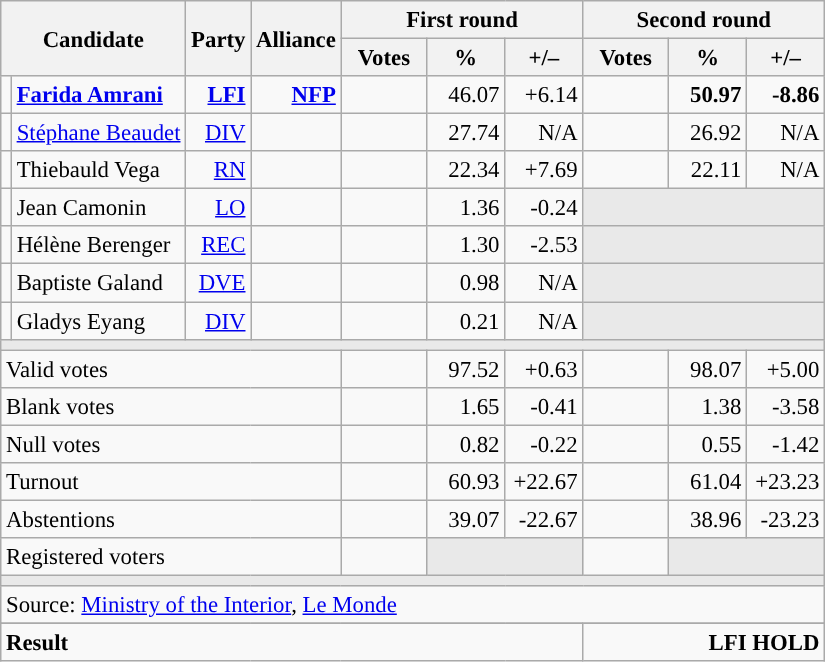<table class="wikitable" style="text-align:right;font-size:95%;">
<tr>
<th rowspan="2" colspan="2">Candidate</th>
<th rowspan="2">Party</th>
<th rowspan="2">Alliance</th>
<th colspan="3">First round</th>
<th colspan="3">Second round</th>
</tr>
<tr>
<th style="width:50px;">Votes</th>
<th style="width:45px;">%</th>
<th style="width:45px;">+/–</th>
<th style="width:50px;">Votes</th>
<th style="width:45px;">%</th>
<th style="width:45px;">+/–</th>
</tr>
<tr>
<td style="color:inherit;background:"></td>
<td style="text-align:left;"><strong><a href='#'>Farida Amrani</a></strong></td>
<td><a href='#'><strong>LFI</strong></a></td>
<td><a href='#'><strong>NFP</strong></a></td>
<td></td>
<td>46.07</td>
<td>+6.14</td>
<td><strong></strong></td>
<td><strong>50.97</strong></td>
<td><strong>-8.86</strong></td>
</tr>
<tr>
<td style="color:inherit;background:"></td>
<td style="text-align:left;"><a href='#'>Stéphane Beaudet</a></td>
<td><a href='#'>DIV</a></td>
<td></td>
<td></td>
<td>27.74</td>
<td>N/A</td>
<td></td>
<td>26.92</td>
<td>N/A</td>
</tr>
<tr>
<td style="color:inherit;background:"></td>
<td style="text-align:left;">Thiebauld Vega</td>
<td><a href='#'>RN</a></td>
<td></td>
<td></td>
<td>22.34</td>
<td>+7.69</td>
<td></td>
<td>22.11</td>
<td>N/A</td>
</tr>
<tr>
<td style="color:inherit;background:"></td>
<td style="text-align:left;">Jean Camonin</td>
<td><a href='#'>LO</a></td>
<td></td>
<td></td>
<td>1.36</td>
<td>-0.24</td>
<td colspan="3" style="background:#E9E9E9;"></td>
</tr>
<tr>
<td style="color:inherit;background:"></td>
<td style="text-align:left;">Hélène Berenger</td>
<td><a href='#'>REC</a></td>
<td></td>
<td></td>
<td>1.30</td>
<td>-2.53</td>
<td colspan="3" style="background:#E9E9E9;"></td>
</tr>
<tr>
<td style="color:inherit;background:"></td>
<td style="text-align:left;">Baptiste Galand</td>
<td><a href='#'>DVE</a></td>
<td></td>
<td></td>
<td>0.98</td>
<td>N/A</td>
<td colspan="3" style="background:#E9E9E9;"></td>
</tr>
<tr>
<td style="color:inherit;background:"></td>
<td style="text-align:left;">Gladys Eyang</td>
<td><a href='#'>DIV</a></td>
<td></td>
<td></td>
<td>0.21</td>
<td>N/A</td>
<td colspan="3" style="background:#E9E9E9;"></td>
</tr>
<tr>
<td colspan="10" style="background:#E9E9E9;"></td>
</tr>
<tr>
<td colspan="4" style="text-align:left;">Valid votes</td>
<td></td>
<td>97.52</td>
<td>+0.63</td>
<td></td>
<td>98.07</td>
<td>+5.00</td>
</tr>
<tr>
<td colspan="4" style="text-align:left;">Blank votes</td>
<td></td>
<td>1.65</td>
<td>-0.41</td>
<td></td>
<td>1.38</td>
<td>-3.58</td>
</tr>
<tr>
<td colspan="4" style="text-align:left;">Null votes</td>
<td></td>
<td>0.82</td>
<td>-0.22</td>
<td></td>
<td>0.55</td>
<td>-1.42</td>
</tr>
<tr>
<td colspan="4" style="text-align:left;">Turnout</td>
<td></td>
<td>60.93</td>
<td>+22.67</td>
<td></td>
<td>61.04</td>
<td>+23.23</td>
</tr>
<tr>
<td colspan="4" style="text-align:left;">Abstentions</td>
<td></td>
<td>39.07</td>
<td>-22.67</td>
<td></td>
<td>38.96</td>
<td>-23.23</td>
</tr>
<tr>
<td colspan="4" style="text-align:left;">Registered voters</td>
<td></td>
<td colspan="2" style="background:#E9E9E9;"></td>
<td></td>
<td colspan="2" style="background:#E9E9E9;"></td>
</tr>
<tr>
<td colspan="10" style="background:#E9E9E9;"></td>
</tr>
<tr>
<td colspan="10" style="text-align:left;">Source: <a href='#'>Ministry of the Interior</a>, <a href='#'>Le Monde</a></td>
</tr>
<tr>
</tr>
<tr style="font-weight:bold">
<td colspan="7" style="text-align:left;">Result</td>
<td colspan="7" style="background-color:">LFI HOLD</td>
</tr>
</table>
